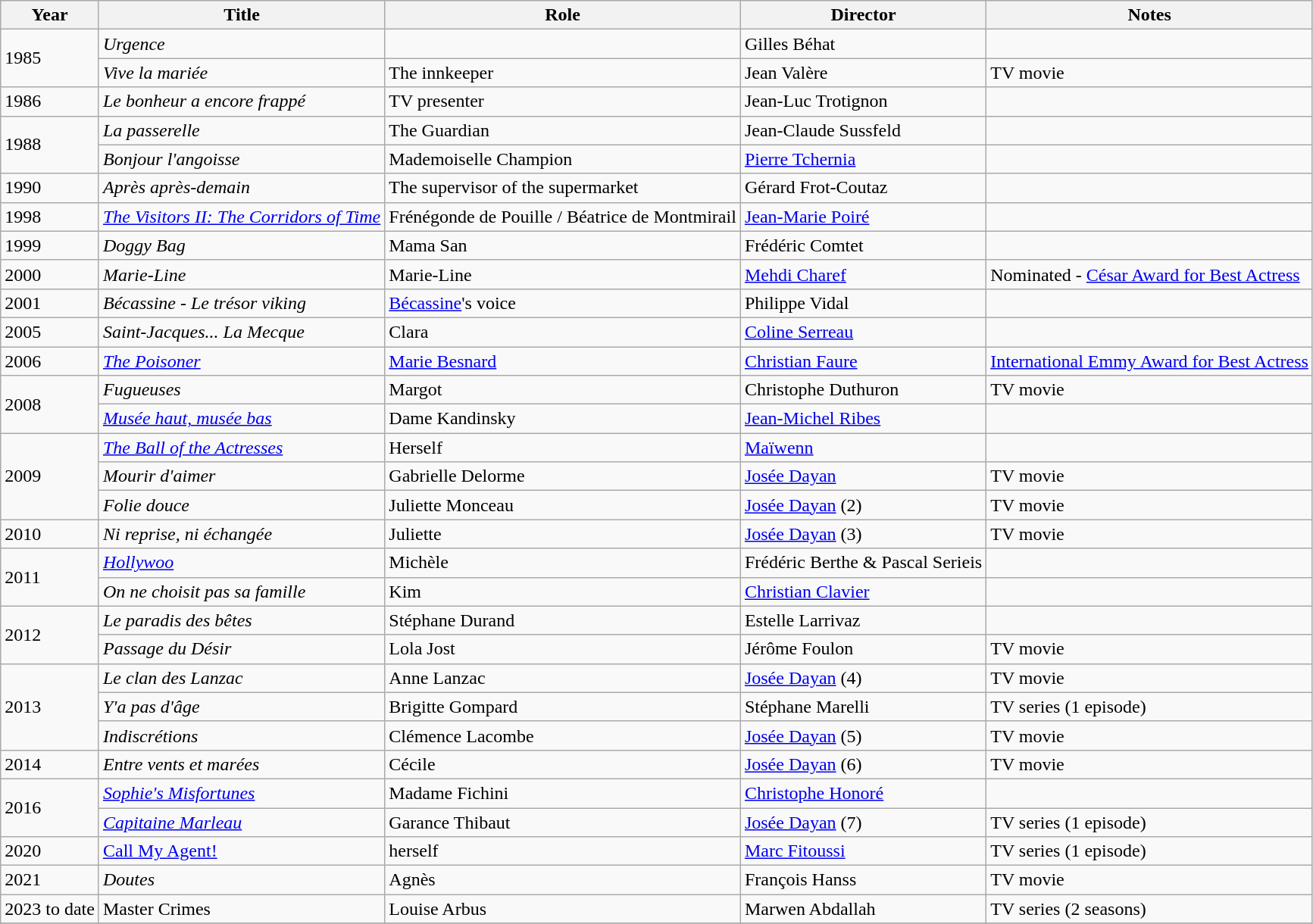<table class="wikitable">
<tr>
<th>Year</th>
<th>Title</th>
<th>Role</th>
<th>Director</th>
<th>Notes</th>
</tr>
<tr>
<td rowspan=2>1985</td>
<td><em>Urgence</em></td>
<td></td>
<td>Gilles Béhat</td>
<td></td>
</tr>
<tr>
<td><em>Vive la mariée</em></td>
<td>The innkeeper</td>
<td>Jean Valère</td>
<td>TV movie</td>
</tr>
<tr>
<td rowspan=1>1986</td>
<td><em>Le bonheur a encore frappé</em></td>
<td>TV presenter</td>
<td>Jean-Luc Trotignon</td>
<td></td>
</tr>
<tr>
<td rowspan=2>1988</td>
<td><em>La passerelle</em></td>
<td>The Guardian</td>
<td>Jean-Claude Sussfeld</td>
<td></td>
</tr>
<tr>
<td><em>Bonjour l'angoisse</em></td>
<td>Mademoiselle Champion</td>
<td><a href='#'>Pierre Tchernia</a></td>
<td></td>
</tr>
<tr>
<td rowspan=1>1990</td>
<td><em>Après après-demain</em></td>
<td>The supervisor of the supermarket</td>
<td>Gérard Frot-Coutaz</td>
<td></td>
</tr>
<tr>
<td rowspan=1>1998</td>
<td><em><a href='#'>The Visitors II: The Corridors of Time</a></em></td>
<td>Frénégonde de Pouille / Béatrice de Montmirail</td>
<td><a href='#'>Jean-Marie Poiré</a></td>
<td></td>
</tr>
<tr>
<td rowspan=1>1999</td>
<td><em>Doggy Bag</em></td>
<td>Mama San</td>
<td>Frédéric Comtet</td>
<td></td>
</tr>
<tr>
<td rowspan=1>2000</td>
<td><em>Marie-Line</em></td>
<td>Marie-Line</td>
<td><a href='#'>Mehdi Charef</a></td>
<td>Nominated - <a href='#'>César Award for Best Actress</a></td>
</tr>
<tr>
<td rowspan=1>2001</td>
<td><em>Bécassine - Le trésor viking</em></td>
<td><a href='#'>Bécassine</a>'s voice</td>
<td>Philippe Vidal</td>
<td></td>
</tr>
<tr>
<td rowspan=1>2005</td>
<td><em>Saint-Jacques... La Mecque</em></td>
<td>Clara</td>
<td><a href='#'>Coline Serreau</a></td>
<td></td>
</tr>
<tr>
<td rowspan=1>2006</td>
<td><em><a href='#'>The Poisoner</a></em></td>
<td><a href='#'>Marie Besnard</a></td>
<td><a href='#'>Christian Faure</a></td>
<td><a href='#'>International Emmy Award for Best Actress</a></td>
</tr>
<tr>
<td rowspan=2>2008</td>
<td><em>Fugueuses</em></td>
<td>Margot</td>
<td>Christophe Duthuron</td>
<td>TV movie</td>
</tr>
<tr>
<td><em><a href='#'>Musée haut, musée bas</a></em></td>
<td>Dame Kandinsky</td>
<td><a href='#'>Jean-Michel Ribes</a></td>
<td></td>
</tr>
<tr>
<td rowspan=3>2009</td>
<td><em><a href='#'>The Ball of the Actresses</a></em></td>
<td>Herself</td>
<td><a href='#'>Maïwenn</a></td>
<td></td>
</tr>
<tr>
<td><em>Mourir d'aimer</em></td>
<td>Gabrielle Delorme</td>
<td><a href='#'>Josée Dayan</a></td>
<td>TV movie</td>
</tr>
<tr>
<td><em>Folie douce</em></td>
<td>Juliette Monceau</td>
<td><a href='#'>Josée Dayan</a> (2)</td>
<td>TV movie</td>
</tr>
<tr>
<td rowspan=1>2010</td>
<td><em>Ni reprise, ni échangée</em></td>
<td>Juliette</td>
<td><a href='#'>Josée Dayan</a> (3)</td>
<td>TV movie</td>
</tr>
<tr>
<td rowspan=2>2011</td>
<td><em><a href='#'>Hollywoo</a></em></td>
<td>Michèle</td>
<td>Frédéric Berthe & Pascal Serieis</td>
<td></td>
</tr>
<tr>
<td><em>On ne choisit pas sa famille</em></td>
<td>Kim</td>
<td><a href='#'>Christian Clavier</a></td>
<td></td>
</tr>
<tr>
<td rowspan=2>2012</td>
<td><em>Le paradis des bêtes</em></td>
<td>Stéphane Durand</td>
<td>Estelle Larrivaz</td>
<td></td>
</tr>
<tr>
<td><em>Passage du Désir</em></td>
<td>Lola Jost</td>
<td>Jérôme Foulon</td>
<td>TV movie</td>
</tr>
<tr>
<td rowspan=3>2013</td>
<td><em>Le clan des Lanzac</em></td>
<td>Anne Lanzac</td>
<td><a href='#'>Josée Dayan</a> (4)</td>
<td>TV movie</td>
</tr>
<tr>
<td><em>Y'a pas d'âge</em></td>
<td>Brigitte Gompard</td>
<td>Stéphane Marelli</td>
<td>TV series (1 episode)</td>
</tr>
<tr>
<td><em>Indiscrétions</em></td>
<td>Clémence Lacombe</td>
<td><a href='#'>Josée Dayan</a> (5)</td>
<td>TV movie</td>
</tr>
<tr>
<td rowspan=1>2014</td>
<td><em>Entre vents et marées</em></td>
<td>Cécile</td>
<td><a href='#'>Josée Dayan</a> (6)</td>
<td>TV movie</td>
</tr>
<tr>
<td rowspan=2>2016</td>
<td><em><a href='#'>Sophie's Misfortunes</a></em></td>
<td>Madame Fichini</td>
<td><a href='#'>Christophe Honoré</a></td>
<td></td>
</tr>
<tr>
<td><em><a href='#'>Capitaine Marleau</a></em></td>
<td>Garance Thibaut</td>
<td><a href='#'>Josée Dayan</a> (7)</td>
<td>TV series (1 episode)</td>
</tr>
<tr>
<td>2020</td>
<td><a href='#'>Call My Agent!</a></td>
<td>herself</td>
<td><a href='#'>Marc Fitoussi</a></td>
<td>TV series (1 episode)</td>
</tr>
<tr>
<td>2021</td>
<td><em>Doutes</em></td>
<td>Agnès</td>
<td>François Hanss</td>
<td>TV movie</td>
</tr>
<tr>
<td>2023 to date</td>
<td>Master Crimes</td>
<td>Louise Arbus</td>
<td>Marwen Abdallah</td>
<td>TV series (2 seasons)</td>
</tr>
<tr>
</tr>
</table>
